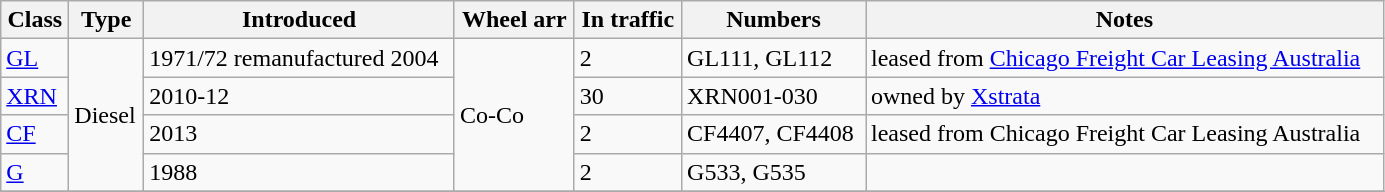<table class="wikitable" width=73%>
<tr>
<th align=left>Class</th>
<th align=left>Type</th>
<th align=left>Introduced</th>
<th align=left>Wheel arr</th>
<th align=left>In traffic</th>
<th align=left>Numbers</th>
<th align=left>Notes</th>
</tr>
<tr>
<td><a href='#'>GL</a></td>
<td rowspan="4">Diesel</td>
<td>1971/72 remanufactured 2004</td>
<td rowspan="4">Co-Co</td>
<td>2</td>
<td>GL111, GL112</td>
<td>leased from  <a href='#'>Chicago Freight Car Leasing Australia</a></td>
</tr>
<tr>
<td><a href='#'>XRN</a></td>
<td>2010-12</td>
<td>30</td>
<td>XRN001-030</td>
<td>owned by <a href='#'>Xstrata</a></td>
</tr>
<tr>
<td><a href='#'>CF</a></td>
<td>2013</td>
<td>2</td>
<td>CF4407, CF4408</td>
<td>leased from Chicago Freight Car Leasing Australia</td>
</tr>
<tr>
<td><a href='#'>G</a></td>
<td>1988</td>
<td>2</td>
<td>G533, G535</td>
<td></td>
</tr>
<tr>
</tr>
</table>
